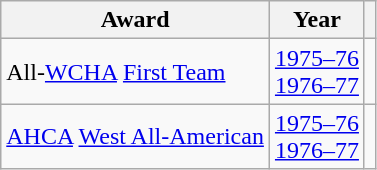<table class="wikitable">
<tr>
<th>Award</th>
<th>Year</th>
<th></th>
</tr>
<tr>
<td>All-<a href='#'>WCHA</a> <a href='#'>First Team</a></td>
<td><a href='#'>1975–76</a><br><a href='#'>1976–77</a></td>
<td></td>
</tr>
<tr>
<td><a href='#'>AHCA</a> <a href='#'>West All-American</a></td>
<td><a href='#'>1975–76</a><br><a href='#'>1976–77</a></td>
<td></td>
</tr>
</table>
